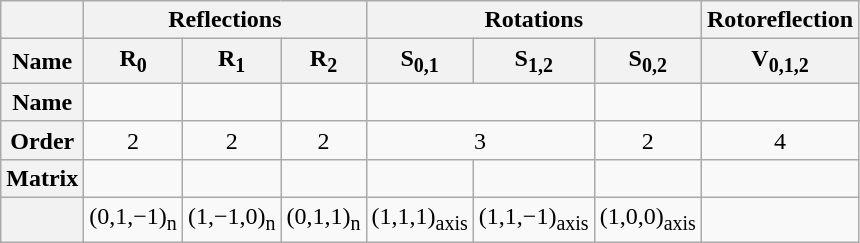<table class=wikitable>
<tr>
<th></th>
<th colspan=3>Reflections</th>
<th colspan=3>Rotations</th>
<th>Rotoreflection</th>
</tr>
<tr>
<th>Name</th>
<th>R<sub>0</sub></th>
<th>R<sub>1</sub></th>
<th>R<sub>2</sub></th>
<th>S<sub>0,1</sub></th>
<th>S<sub>1,2</sub></th>
<th>S<sub>0,2</sub></th>
<th>V<sub>0,1,2</sub></th>
</tr>
<tr align=center>
<th>Name</th>
<td></td>
<td></td>
<td></td>
<td colspan=2></td>
<td></td>
<td></td>
</tr>
<tr align=center>
<th>Order</th>
<td>2</td>
<td>2</td>
<td>2</td>
<td colspan=2>3</td>
<td>2</td>
<td>4</td>
</tr>
<tr>
<th>Matrix</th>
<td><br></td>
<td><br></td>
<td><br></td>
<td><br></td>
<td><br></td>
<td><br></td>
<td><br></td>
</tr>
<tr align=center>
<th></th>
<td>(0,1,−1)<sub>n</sub></td>
<td>(1,−1,0)<sub>n</sub></td>
<td>(0,1,1)<sub>n</sub></td>
<td>(1,1,1)<sub>axis</sub></td>
<td>(1,1,−1)<sub>axis</sub></td>
<td>(1,0,0)<sub>axis</sub></td>
<td></td>
</tr>
</table>
